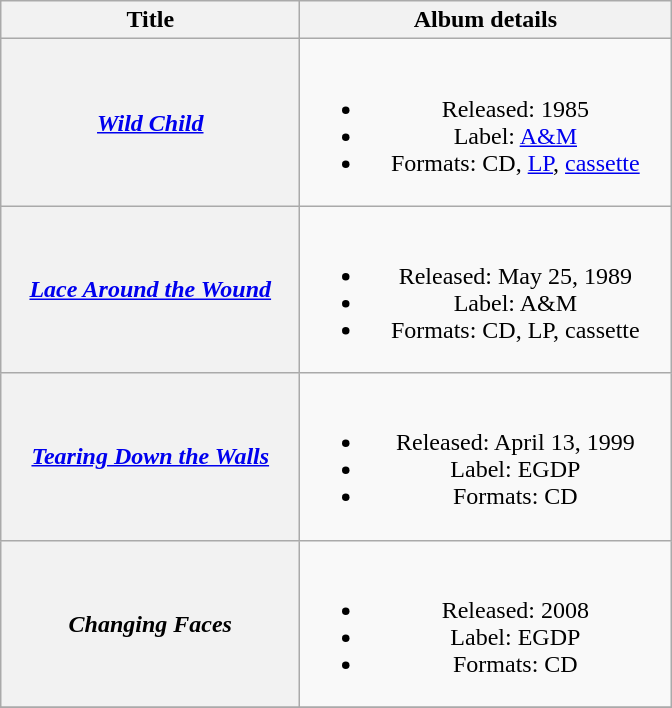<table class="wikitable plainrowheaders" style="text-align:center;" border="1">
<tr>
<th style="width:12em;">Title</th>
<th style="width:15em;">Album details</th>
</tr>
<tr>
<th scope="row"><em><a href='#'>Wild Child</a></em></th>
<td><br><ul><li>Released: 1985</li><li>Label: <a href='#'>A&M</a></li><li>Formats: CD, <a href='#'>LP</a>, <a href='#'>cassette</a></li></ul></td>
</tr>
<tr>
<th scope="row"><em><a href='#'>Lace Around the Wound</a></em></th>
<td><br><ul><li>Released: May 25, 1989</li><li>Label: A&M</li><li>Formats: CD, LP, cassette</li></ul></td>
</tr>
<tr>
<th scope="row"><em><a href='#'>Tearing Down the Walls</a></em></th>
<td><br><ul><li>Released: April 13, 1999</li><li>Label: EGDP</li><li>Formats: CD</li></ul></td>
</tr>
<tr>
<th scope="row"><em>Changing Faces</em></th>
<td><br><ul><li>Released: 2008</li><li>Label: EGDP</li><li>Formats: CD</li></ul></td>
</tr>
<tr>
</tr>
</table>
